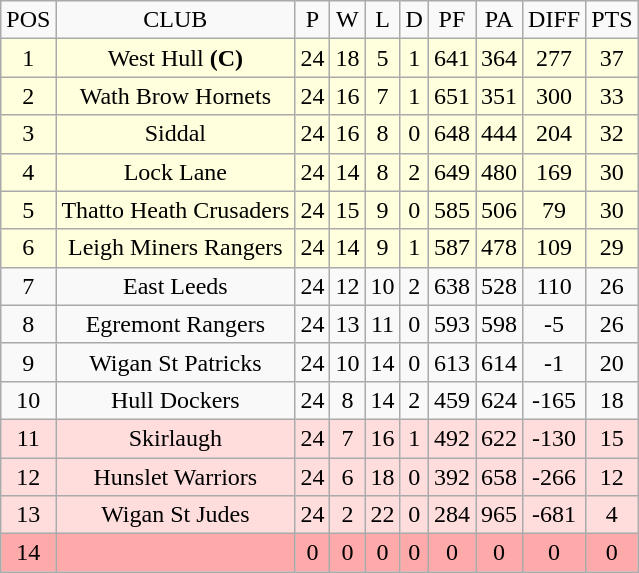<table class="wikitable" style="text-align: center;">
<tr>
<td>POS</td>
<td>CLUB</td>
<td>P</td>
<td>W</td>
<td>L</td>
<td>D</td>
<td>PF</td>
<td>PA</td>
<td>DIFF</td>
<td>PTS</td>
</tr>
<tr style="background:#ffffdd;">
<td>1</td>
<td>West Hull <strong>(C)</strong></td>
<td>24</td>
<td>18</td>
<td>5</td>
<td>1</td>
<td>641</td>
<td>364</td>
<td>277</td>
<td>37</td>
</tr>
<tr style="background:#ffffdd;">
<td>2</td>
<td>Wath Brow Hornets</td>
<td>24</td>
<td>16</td>
<td>7</td>
<td>1</td>
<td>651</td>
<td>351</td>
<td>300</td>
<td>33</td>
</tr>
<tr style="background:#ffffdd;">
<td>3</td>
<td>Siddal</td>
<td>24</td>
<td>16</td>
<td>8</td>
<td>0</td>
<td>648</td>
<td>444</td>
<td>204</td>
<td>32</td>
</tr>
<tr style="background:#ffffdd;">
<td>4</td>
<td>Lock Lane</td>
<td>24</td>
<td>14</td>
<td>8</td>
<td>2</td>
<td>649</td>
<td>480</td>
<td>169</td>
<td>30</td>
</tr>
<tr style="background:#ffffdd;">
<td>5</td>
<td>Thatto Heath Crusaders</td>
<td>24</td>
<td>15</td>
<td>9</td>
<td>0</td>
<td>585</td>
<td>506</td>
<td>79</td>
<td>30</td>
</tr>
<tr style="background:#ffffdd;">
<td>6</td>
<td>Leigh Miners Rangers</td>
<td>24</td>
<td>14</td>
<td>9</td>
<td>1</td>
<td>587</td>
<td>478</td>
<td>109</td>
<td>29</td>
</tr>
<tr>
<td>7</td>
<td>East Leeds</td>
<td>24</td>
<td>12</td>
<td>10</td>
<td>2</td>
<td>638</td>
<td>528</td>
<td>110</td>
<td>26</td>
</tr>
<tr>
<td>8</td>
<td>Egremont Rangers</td>
<td>24</td>
<td>13</td>
<td>11</td>
<td>0</td>
<td>593</td>
<td>598</td>
<td>-5</td>
<td>26</td>
</tr>
<tr>
<td>9</td>
<td>Wigan St Patricks</td>
<td>24</td>
<td>10</td>
<td>14</td>
<td>0</td>
<td>613</td>
<td>614</td>
<td>-1</td>
<td>20</td>
</tr>
<tr>
<td>10</td>
<td>Hull Dockers</td>
<td>24</td>
<td>8</td>
<td>14</td>
<td>2</td>
<td>459</td>
<td>624</td>
<td>-165</td>
<td>18</td>
</tr>
<tr style="background:#ffdddd;">
<td>11</td>
<td>Skirlaugh</td>
<td>24</td>
<td>7</td>
<td>16</td>
<td>1</td>
<td>492</td>
<td>622</td>
<td>-130</td>
<td>15</td>
</tr>
<tr style="background:#ffdddd;">
<td>12</td>
<td>Hunslet Warriors</td>
<td>24</td>
<td>6</td>
<td>18</td>
<td>0</td>
<td>392</td>
<td>658</td>
<td>-266</td>
<td>12</td>
</tr>
<tr style="background:#ffdddd;">
<td>13</td>
<td>Wigan St Judes</td>
<td>24</td>
<td>2</td>
<td>22</td>
<td>0</td>
<td>284</td>
<td>965</td>
<td>-681</td>
<td>4</td>
</tr>
<tr style="background:#ffaaaa;">
<td>14</td>
<td></td>
<td>0</td>
<td>0</td>
<td>0</td>
<td>0</td>
<td>0</td>
<td>0</td>
<td>0</td>
<td>0</td>
</tr>
</table>
